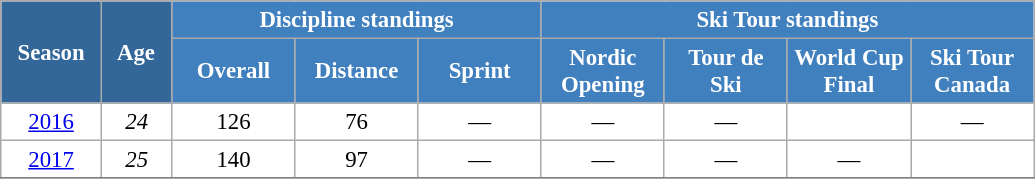<table class="wikitable" style="font-size:95%; text-align:center; border:grey solid 1px; border-collapse:collapse; background:#ffffff;">
<tr>
<th style="background-color:#369; color:white; width:60px;" rowspan="2"> Season </th>
<th style="background-color:#369; color:white; width:40px;" rowspan="2"> Age </th>
<th style="background-color:#4180be; color:white;" colspan="3">Discipline standings</th>
<th style="background-color:#4180be; color:white;" colspan="4">Ski Tour standings</th>
</tr>
<tr>
<th style="background-color:#4180be; color:white; width:75px;">Overall</th>
<th style="background-color:#4180be; color:white; width:75px;">Distance</th>
<th style="background-color:#4180be; color:white; width:75px;">Sprint</th>
<th style="background-color:#4180be; color:white; width:75px;">Nordic<br>Opening</th>
<th style="background-color:#4180be; color:white; width:75px;">Tour de<br>Ski</th>
<th style="background-color:#4180be; color:white; width:75px;">World Cup<br>Final</th>
<th style="background-color:#4180be; color:white; width:75px;">Ski Tour<br>Canada</th>
</tr>
<tr>
<td><a href='#'>2016</a></td>
<td><em>24</em></td>
<td>126</td>
<td>76</td>
<td>—</td>
<td>—</td>
<td>—</td>
<td></td>
<td>—</td>
</tr>
<tr>
<td><a href='#'>2017</a></td>
<td><em>25</em></td>
<td>140</td>
<td>97</td>
<td>—</td>
<td>—</td>
<td>—</td>
<td>—</td>
<td></td>
</tr>
<tr>
</tr>
</table>
